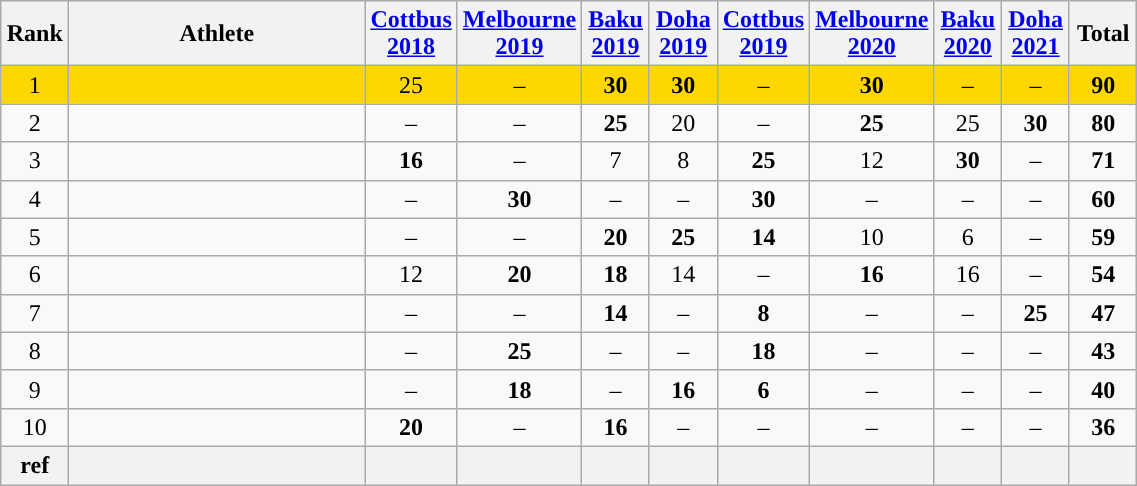<table style="width:60%;" class="wikitable">
<tr>
<th style="text-align:center; width:6%;">Rank</th>
<th style="text-align:center; width:30%;">Athlete</th>
<th style="text-align:center; width:6%;"><a href='#'>Cottbus 2018</a></th>
<th style="text-align:center; width:6%;"><a href='#'>Melbourne 2019</a></th>
<th style="text-align:center; width:6%;"><a href='#'>Baku 2019</a></th>
<th style="text-align:center; width:6%;"><a href='#'>Doha 2019</a></th>
<th style="text-align:center; width:6%;"><a href='#'>Cottbus 2019</a></th>
<th style="text-align:center; width:6%;"><a href='#'>Melbourne 2020</a></th>
<th style="text-align:center; width:6%;"><a href='#'>Baku 2020</a></th>
<th style="text-align:center; width:6%;"><a href='#'>Doha 2021</a></th>
<th style="text-align:center; width:6%;">Total</th>
</tr>
<tr scope=row style="text-align:center" bgcolor=gold>
<td>1</td>
<td align=left></td>
<td>25</td>
<td>–</td>
<td><strong>30</strong></td>
<td><strong>30</strong></td>
<td>–</td>
<td><strong>30</strong></td>
<td>–</td>
<td>–</td>
<td><strong>90</strong></td>
</tr>
<tr scope=row style="text-align:center">
<td>2</td>
<td align=left></td>
<td>–</td>
<td>–</td>
<td><strong>25</strong></td>
<td>20</td>
<td>–</td>
<td><strong>25</strong></td>
<td>25</td>
<td><strong>30</strong></td>
<td><strong>80</strong></td>
</tr>
<tr scope=row style="text-align:center">
<td>3</td>
<td align=left></td>
<td><strong>16</strong></td>
<td>–</td>
<td>7</td>
<td>8</td>
<td><strong>25</strong></td>
<td>12</td>
<td><strong>30</strong></td>
<td>–</td>
<td><strong>71</strong></td>
</tr>
<tr scope=row style="text-align:center">
<td>4</td>
<td align=left></td>
<td>–</td>
<td><strong>30</strong></td>
<td>–</td>
<td>–</td>
<td><strong>30</strong></td>
<td>–</td>
<td>–</td>
<td>–</td>
<td><strong>60</strong></td>
</tr>
<tr scope=row style="text-align:center">
<td>5</td>
<td align=left></td>
<td>–</td>
<td>–</td>
<td><strong>20</strong></td>
<td><strong>25</strong></td>
<td><strong>14</strong></td>
<td>10</td>
<td>6</td>
<td>–</td>
<td><strong>59</strong></td>
</tr>
<tr scope=row style="text-align:center">
<td>6</td>
<td align=left></td>
<td>12</td>
<td><strong>20</strong></td>
<td><strong>18</strong></td>
<td>14</td>
<td>–</td>
<td><strong>16</strong></td>
<td>16</td>
<td>–</td>
<td><strong>54</strong></td>
</tr>
<tr scope=row style="text-align:center">
<td>7</td>
<td align=left></td>
<td>–</td>
<td>–</td>
<td><strong>14</strong></td>
<td>–</td>
<td><strong>8</strong></td>
<td>–</td>
<td>–</td>
<td><strong>25</strong></td>
<td><strong>47</strong></td>
</tr>
<tr scope=row style="text-align:center">
<td>8</td>
<td align=left></td>
<td>–</td>
<td><strong>25</strong></td>
<td>–</td>
<td>–</td>
<td><strong>18</strong></td>
<td>–</td>
<td>–</td>
<td>–</td>
<td><strong>43</strong></td>
</tr>
<tr scope=row style="text-align:center">
<td>9</td>
<td align=left></td>
<td>–</td>
<td><strong>18</strong></td>
<td>–</td>
<td><strong>16</strong></td>
<td><strong>6</strong></td>
<td>–</td>
<td>–</td>
<td>–</td>
<td><strong>40</strong></td>
</tr>
<tr scope=row style="text-align:center">
<td>10</td>
<td align=left></td>
<td><strong>20</strong></td>
<td>–</td>
<td><strong>16</strong></td>
<td>–</td>
<td>–</td>
<td>–</td>
<td>–</td>
<td>–</td>
<td><strong>36</strong></td>
</tr>
<tr>
<th>ref</th>
<th></th>
<th></th>
<th></th>
<th></th>
<th></th>
<th></th>
<th></th>
<th></th>
<th></th>
<th></th>
</tr>
</table>
